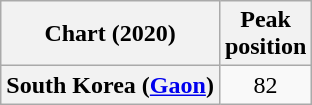<table class="wikitable sortable plainrowheaders" style="text-align:center">
<tr>
<th scope="col">Chart (2020)</th>
<th scope="col">Peak<br>position</th>
</tr>
<tr>
<th scope="row">South Korea (<a href='#'>Gaon</a>)</th>
<td>82</td>
</tr>
</table>
